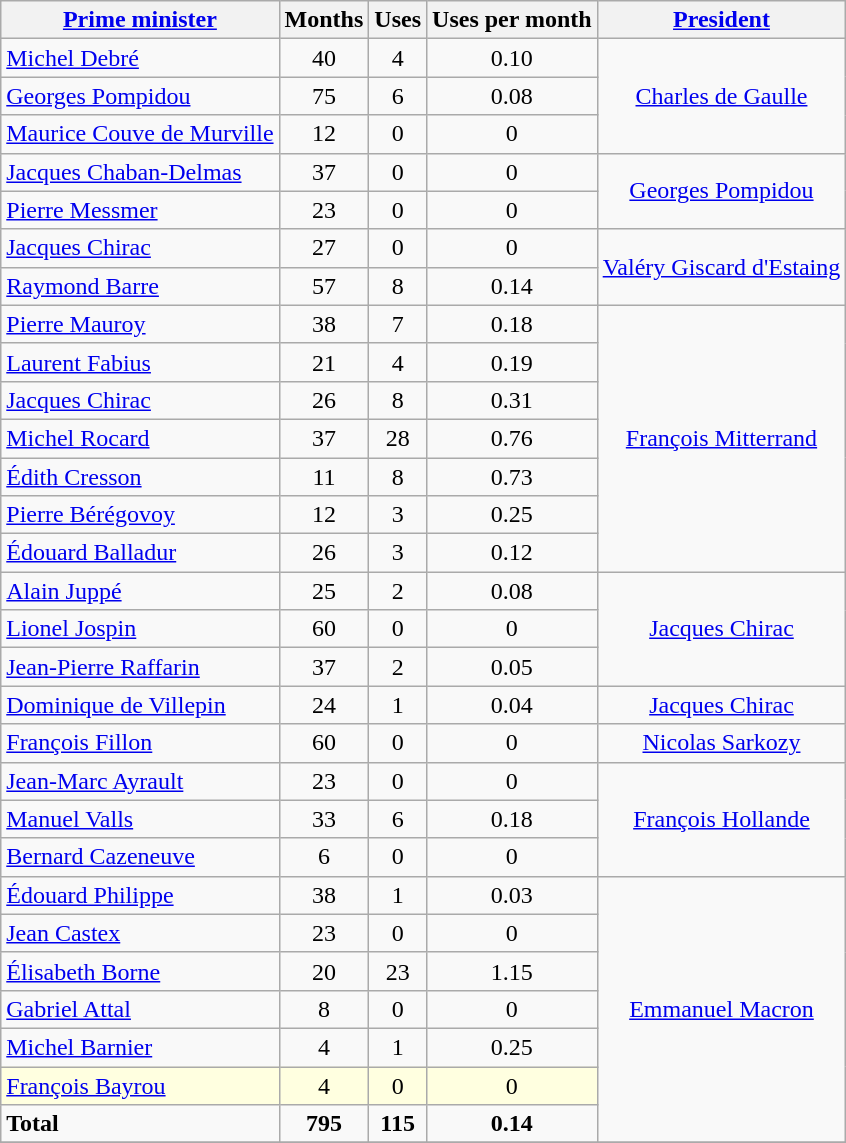<table class="wikitable sortable">
<tr>
<th><a href='#'>Prime minister</a></th>
<th>Months</th>
<th>Uses</th>
<th>Uses per month</th>
<th><a href='#'>President</a></th>
</tr>
<tr ---->
<td align="left"><a href='#'>Michel Debré</a></td>
<td align="center">40</td>
<td align="center">4</td>
<td align="center">0.10</td>
<td rowspan="3" align="center"><a href='#'>Charles de Gaulle</a></td>
</tr>
<tr ---->
<td align="left"><a href='#'>Georges Pompidou</a></td>
<td align="center">75</td>
<td align="center">6</td>
<td align="center">0.08</td>
</tr>
<tr ---->
<td align="left"><a href='#'>Maurice Couve de Murville</a></td>
<td align="center">12</td>
<td align="center">0</td>
<td align="center">0</td>
</tr>
<tr ---->
<td align="left"><a href='#'>Jacques Chaban-Delmas</a></td>
<td align="center">37</td>
<td align="center">0</td>
<td align="center">0</td>
<td rowspan="2" align="center"><a href='#'>Georges Pompidou</a></td>
</tr>
<tr ---->
<td align="left"><a href='#'>Pierre Messmer</a></td>
<td align="center">23</td>
<td align="center">0</td>
<td align="center">0</td>
</tr>
<tr ---->
<td align="left"><a href='#'>Jacques Chirac</a></td>
<td align="center">27</td>
<td align="center">0</td>
<td align="center">0</td>
<td rowspan="2" align="center"><a href='#'>Valéry Giscard d'Estaing</a></td>
</tr>
<tr ---->
<td align="left"><a href='#'>Raymond Barre</a></td>
<td align="center">57</td>
<td align="center">8</td>
<td align="center">0.14</td>
</tr>
<tr ---->
<td align="left"><a href='#'>Pierre Mauroy</a></td>
<td align="center">38</td>
<td align="center">7</td>
<td align="center">0.18</td>
<td rowspan="7" align="center"><a href='#'>François Mitterrand</a></td>
</tr>
<tr ---->
<td align="left"><a href='#'>Laurent Fabius</a></td>
<td align="center">21</td>
<td align="center">4</td>
<td align="center">0.19</td>
</tr>
<tr ---->
<td align="left"><a href='#'>Jacques Chirac</a></td>
<td align="center">26</td>
<td align="center">8</td>
<td align="center">0.31</td>
</tr>
<tr ---->
<td align="left"><a href='#'>Michel Rocard</a></td>
<td align="center">37</td>
<td align="center">28</td>
<td align="center">0.76</td>
</tr>
<tr ---->
<td align="left"><a href='#'>Édith Cresson</a></td>
<td align="center">11</td>
<td align="center">8</td>
<td align="center">0.73</td>
</tr>
<tr ---->
<td align="left"><a href='#'>Pierre Bérégovoy</a></td>
<td align="center">12</td>
<td align="center">3</td>
<td align="center">0.25</td>
</tr>
<tr ---->
<td align="left"><a href='#'>Édouard Balladur</a></td>
<td align="center">26</td>
<td align="center">3</td>
<td align="center">0.12</td>
</tr>
<tr ---->
<td align="left"><a href='#'>Alain Juppé</a></td>
<td align="center">25</td>
<td align="center">2</td>
<td align="center">0.08</td>
<td rowspan="3" align="center"><a href='#'>Jacques Chirac</a></td>
</tr>
<tr ---->
<td align="left"><a href='#'>Lionel Jospin</a></td>
<td align="center">60</td>
<td align="center">0</td>
<td align="center">0</td>
</tr>
<tr ---->
<td align="left"><a href='#'>Jean-Pierre Raffarin</a></td>
<td align="center">37</td>
<td align="center">2</td>
<td align="center">0.05</td>
</tr>
<tr ---->
<td align="left"><a href='#'>Dominique de Villepin</a></td>
<td align="center">24</td>
<td align="center">1</td>
<td align="center">0.04</td>
<td rowspan="1" align="center"><a href='#'>Jacques Chirac</a></td>
</tr>
<tr ---->
<td align="left"><a href='#'>François Fillon</a></td>
<td align="center">60</td>
<td align="center">0</td>
<td align="center">0</td>
<td rowspan="1" align="center"><a href='#'>Nicolas Sarkozy</a></td>
</tr>
<tr ---->
<td align="left"><a href='#'>Jean-Marc Ayrault</a></td>
<td align="center">23</td>
<td align="center">0</td>
<td align="center">0</td>
<td rowspan="3" align="center"><a href='#'>François Hollande</a></td>
</tr>
<tr ---->
<td align="left"><a href='#'>Manuel Valls</a></td>
<td align="center">33</td>
<td align="center">6</td>
<td align="center">0.18</td>
</tr>
<tr ---->
<td align="left"><a href='#'>Bernard Cazeneuve</a></td>
<td align="center">6</td>
<td align="center">0</td>
<td align="center">0</td>
</tr>
<tr ---->
<td align="left"><a href='#'>Édouard Philippe</a></td>
<td align="center">38</td>
<td align="center">1</td>
<td align="center">0.03</td>
<td rowspan="7" align="center"><a href='#'>Emmanuel Macron</a></td>
</tr>
<tr ---->
<td align="left"><a href='#'>Jean Castex</a></td>
<td align="center">23</td>
<td align="center">0</td>
<td align="center">0</td>
</tr>
<tr ---->
<td align="left"><a href='#'>Élisabeth Borne</a></td>
<td align="center">20</td>
<td align="center">23</td>
<td align="center">1.15</td>
</tr>
<tr ---->
<td align="left"><a href='#'>Gabriel Attal</a></td>
<td align="center">8</td>
<td align="center">0</td>
<td align="center">0</td>
</tr>
<tr ---->
<td align="left"><a href='#'>Michel Barnier</a></td>
<td align="center">4</td>
<td align="center">1</td>
<td align="center">0.25</td>
</tr>
<tr ---->
<td align="left" bgcolor="lightyellow"><a href='#'>François Bayrou</a></td>
<td align="center" bgcolor="lightyellow">4</td>
<td align="center" bgcolor="lightyellow">0</td>
<td align="center" bgcolor="lightyellow">0</td>
</tr>
<tr ---->
<td align="left"><strong>Total</strong></td>
<td align="center"><strong>795</strong></td>
<td align="center"><strong>115</strong></td>
<td align="center"><strong>0.14</strong></td>
</tr>
<tr ---->
</tr>
</table>
